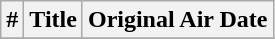<table class="wikitable plainrowheaders">
<tr>
<th>#</th>
<th>Title</th>
<th>Original Air Date</th>
</tr>
<tr>
</tr>
</table>
